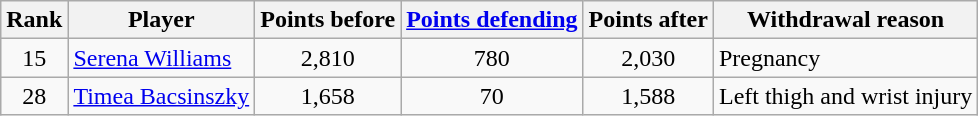<table class="wikitable">
<tr>
<th>Rank</th>
<th>Player</th>
<th>Points before</th>
<th><a href='#'>Points defending</a></th>
<th>Points after</th>
<th>Withdrawal reason</th>
</tr>
<tr>
<td style="text-align:center;">15</td>
<td style="text-align:left;" data-sort-value=> <a href='#'>Serena Williams</a></td>
<td style="text-align:center;">2,810</td>
<td style="text-align:center;">780</td>
<td style="text-align:center;">2,030</td>
<td>Pregnancy</td>
</tr>
<tr>
<td style="text-align:center;">28</td>
<td style="text-align:left;" data-sort-value=> <a href='#'>Timea Bacsinszky</a></td>
<td style="text-align:center;">1,658</td>
<td style="text-align:center;">70</td>
<td style="text-align:center;">1,588</td>
<td>Left thigh and wrist injury</td>
</tr>
</table>
